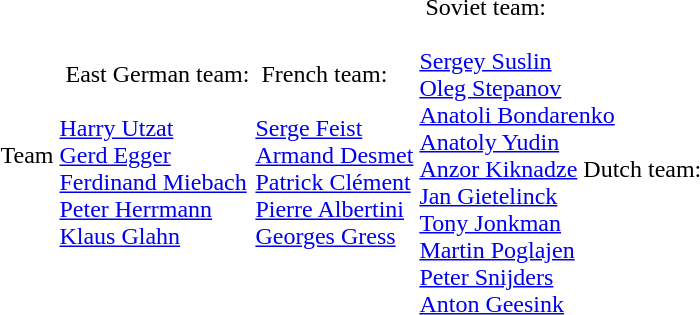<table>
<tr>
<td>Team</td>
<td> East German team:<br><br><a href='#'>Harry Utzat</a><br>
<a href='#'>Gerd Egger</a><br>
<a href='#'>Ferdinand Miebach</a><br>
<a href='#'>Peter Herrmann</a><br>
<a href='#'>Klaus Glahn</a></td>
<td> French team:<br><br><a href='#'>Serge Feist</a><br>
<a href='#'>Armand Desmet</a><br>
<a href='#'>Patrick Clément</a><br>
<a href='#'>Pierre Albertini</a><br>
<a href='#'>Georges Gress</a></td>
<td> Soviet team:<br><br><a href='#'>Sergey Suslin</a><br>
<a href='#'>Oleg Stepanov</a><br>
<a href='#'>Anatoli Bondarenko</a><br>
<a href='#'>Anatoly Yudin</a><br>
<a href='#'>Anzor Kiknadze</a> Dutch team:<br>
<a href='#'>Jan Gietelinck</a><br>
<a href='#'>Tony Jonkman</a><br>
<a href='#'>Martin Poglajen</a><br>
<a href='#'>Peter Snijders</a><br>
<a href='#'>Anton Geesink</a><br></td>
</tr>
</table>
